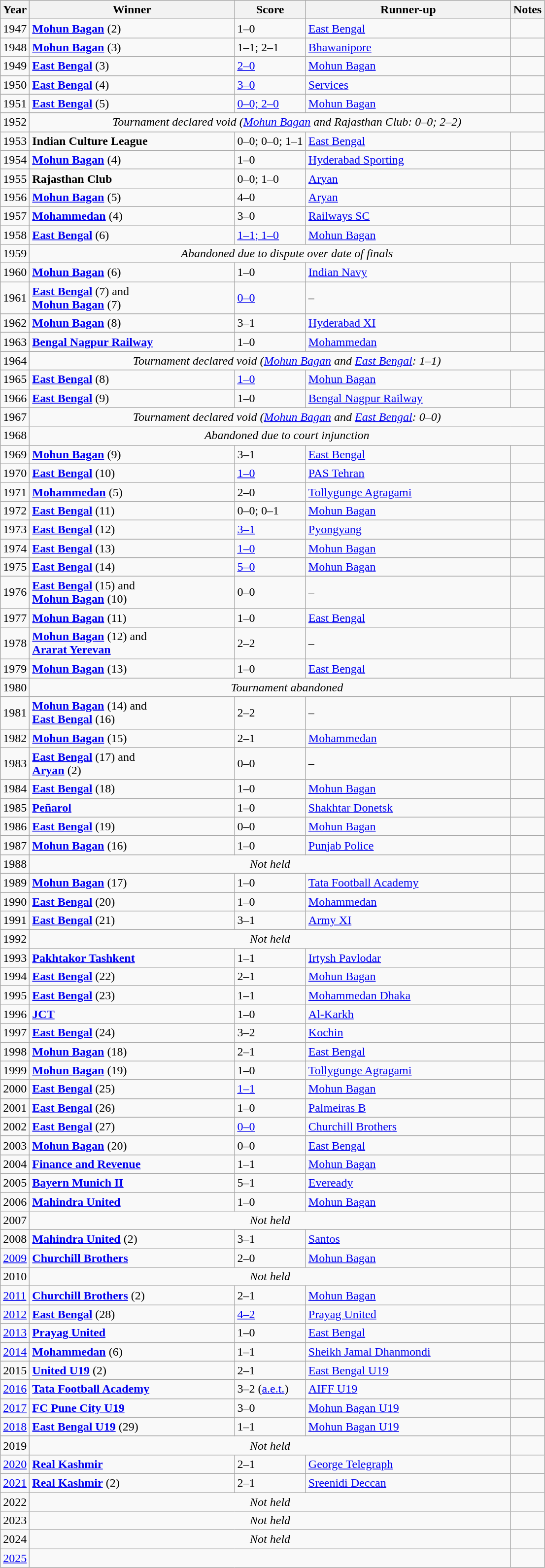<table class="wikitable sortable" style="text-align: left;">
<tr>
<th>Year</th>
<th width="270">Winner</th>
<th>Score</th>
<th width="270">Runner-up</th>
<th>Notes</th>
</tr>
<tr>
<td>1947</td>
<td><strong><a href='#'>Mohun Bagan</a></strong> (2)</td>
<td>1–0</td>
<td><a href='#'>East Bengal</a></td>
<td></td>
</tr>
<tr>
<td>1948</td>
<td><strong><a href='#'>Mohun Bagan</a></strong> (3)</td>
<td>1–1; 2–1</td>
<td><a href='#'>Bhawanipore</a></td>
<td></td>
</tr>
<tr>
<td>1949</td>
<td><strong><a href='#'>East Bengal</a></strong> (3)</td>
<td><a href='#'>2–0</a></td>
<td><a href='#'>Mohun Bagan</a></td>
<td></td>
</tr>
<tr>
<td>1950</td>
<td><strong><a href='#'>East Bengal</a></strong> (4)</td>
<td><a href='#'>3–0</a></td>
<td><a href='#'>Services</a></td>
<td></td>
</tr>
<tr>
<td>1951</td>
<td><strong><a href='#'>East Bengal</a></strong> (5)</td>
<td><a href='#'>0–0; 2–0</a></td>
<td><a href='#'>Mohun Bagan</a></td>
<td></td>
</tr>
<tr>
<td>1952</td>
<td colspan=4 style="text-align:center;"><em>Tournament declared void (<a href='#'>Mohun Bagan</a> and Rajasthan Club: 0–0; 2–2)</em></td>
</tr>
<tr>
<td>1953</td>
<td><strong>Indian Culture League</strong></td>
<td>0–0; 0–0; 1–1</td>
<td><a href='#'>East Bengal</a></td>
<td></td>
</tr>
<tr>
<td>1954</td>
<td><strong><a href='#'>Mohun Bagan</a></strong> (4)</td>
<td>1–0</td>
<td><a href='#'>Hyderabad Sporting</a></td>
<td></td>
</tr>
<tr>
<td>1955</td>
<td><strong>Rajasthan Club</strong></td>
<td>0–0; 1–0</td>
<td><a href='#'>Aryan</a></td>
<td></td>
</tr>
<tr>
<td>1956</td>
<td><strong><a href='#'>Mohun Bagan</a></strong> (5)</td>
<td>4–0</td>
<td><a href='#'>Aryan</a></td>
<td></td>
</tr>
<tr>
<td>1957</td>
<td><strong><a href='#'>Mohammedan</a></strong> (4)</td>
<td>3–0</td>
<td><a href='#'>Railways SC</a></td>
<td></td>
</tr>
<tr>
<td>1958</td>
<td><strong><a href='#'>East Bengal</a></strong> (6)</td>
<td><a href='#'>1–1; 1–0</a></td>
<td><a href='#'>Mohun Bagan</a></td>
<td></td>
</tr>
<tr>
<td>1959</td>
<td colspan=4 style="text-align:center;"><em>Abandoned due to dispute over date of finals</em></td>
</tr>
<tr>
<td>1960</td>
<td><strong><a href='#'>Mohun Bagan</a></strong> (6)</td>
<td>1–0</td>
<td><a href='#'>Indian Navy</a></td>
<td></td>
</tr>
<tr>
<td>1961</td>
<td><strong><a href='#'>East Bengal</a></strong> (7) and<br> <strong><a href='#'>Mohun Bagan</a></strong> (7)</td>
<td><a href='#'>0–0</a></td>
<td>–</td>
<td></td>
</tr>
<tr>
<td>1962</td>
<td><strong><a href='#'>Mohun Bagan</a></strong> (8)</td>
<td>3–1</td>
<td><a href='#'>Hyderabad XI</a></td>
<td></td>
</tr>
<tr>
<td>1963</td>
<td><strong><a href='#'>Bengal Nagpur Railway</a></strong></td>
<td>1–0</td>
<td><a href='#'>Mohammedan</a></td>
<td></td>
</tr>
<tr>
<td>1964</td>
<td colspan="4" style="text-align:center;"><em>Tournament declared void (<a href='#'>Mohun Bagan</a> and <a href='#'>East Bengal</a>: 1–1)</em></td>
</tr>
<tr>
<td>1965</td>
<td><strong><a href='#'>East Bengal</a></strong> (8)</td>
<td><a href='#'>1–0</a></td>
<td><a href='#'>Mohun Bagan</a></td>
<td></td>
</tr>
<tr>
<td>1966</td>
<td><strong><a href='#'>East Bengal</a></strong> (9)</td>
<td>1–0</td>
<td><a href='#'>Bengal Nagpur Railway</a></td>
<td></td>
</tr>
<tr>
<td>1967</td>
<td colspan="4" style="text-align:center;"><em>Tournament declared void (<a href='#'>Mohun Bagan</a> and <a href='#'>East Bengal</a>: 0–0)</em></td>
</tr>
<tr>
<td>1968</td>
<td colspan="4" style="text-align:center;"><em>Abandoned due to court injunction</em></td>
</tr>
<tr>
<td>1969</td>
<td><strong><a href='#'>Mohun Bagan</a></strong> (9)</td>
<td>3–1</td>
<td><a href='#'>East Bengal</a></td>
<td></td>
</tr>
<tr>
<td>1970</td>
<td><strong><a href='#'>East Bengal</a></strong> (10)</td>
<td><a href='#'>1–0</a></td>
<td> <a href='#'>PAS Tehran</a></td>
<td></td>
</tr>
<tr>
<td>1971</td>
<td><strong><a href='#'>Mohammedan</a></strong> (5)</td>
<td>2–0</td>
<td><a href='#'>Tollygunge Agragami</a></td>
<td></td>
</tr>
<tr>
<td>1972</td>
<td><strong><a href='#'>East Bengal</a></strong> (11)</td>
<td>0–0; 0–1</td>
<td><a href='#'>Mohun Bagan</a></td>
<td></td>
</tr>
<tr>
<td>1973</td>
<td><strong><a href='#'>East Bengal</a></strong> (12)</td>
<td><a href='#'>3–1</a></td>
<td> <a href='#'>Pyongyang</a></td>
<td></td>
</tr>
<tr>
<td>1974</td>
<td><strong><a href='#'>East Bengal</a></strong> (13)</td>
<td><a href='#'>1–0</a></td>
<td><a href='#'>Mohun Bagan</a></td>
<td></td>
</tr>
<tr>
<td>1975</td>
<td><strong><a href='#'>East Bengal</a></strong> (14)</td>
<td><a href='#'>5–0</a></td>
<td><a href='#'>Mohun Bagan</a></td>
<td></td>
</tr>
<tr>
<td>1976</td>
<td><strong><a href='#'>East Bengal</a></strong> (15) and<br> <strong><a href='#'>Mohun Bagan</a></strong> (10)</td>
<td>0–0</td>
<td>–</td>
<td></td>
</tr>
<tr>
<td>1977</td>
<td><strong><a href='#'>Mohun Bagan</a></strong> (11)</td>
<td>1–0</td>
<td><a href='#'>East Bengal</a></td>
<td></td>
</tr>
<tr>
<td>1978</td>
<td><strong><a href='#'>Mohun Bagan</a></strong> (12) and<br>  <strong><a href='#'>Ararat Yerevan</a></strong></td>
<td>2–2</td>
<td>–</td>
<td></td>
</tr>
<tr>
<td>1979</td>
<td><strong><a href='#'>Mohun Bagan</a></strong> (13)</td>
<td>1–0</td>
<td><a href='#'>East Bengal</a></td>
<td></td>
</tr>
<tr>
<td>1980</td>
<td colspan=4 style="text-align:center"><em>Tournament abandoned</em></td>
</tr>
<tr>
<td>1981</td>
<td><strong><a href='#'>Mohun Bagan</a></strong> (14) and<br> <strong><a href='#'>East Bengal</a></strong> (16)</td>
<td>2–2</td>
<td>–</td>
<td></td>
</tr>
<tr>
<td>1982</td>
<td><strong><a href='#'>Mohun Bagan</a></strong> (15)</td>
<td>2–1</td>
<td><a href='#'>Mohammedan</a></td>
<td></td>
</tr>
<tr>
<td>1983</td>
<td><strong><a href='#'>East Bengal</a></strong> (17) and<br> <strong><a href='#'>Aryan</a></strong> (2)</td>
<td>0–0</td>
<td>–</td>
<td></td>
</tr>
<tr>
<td>1984</td>
<td><strong><a href='#'>East Bengal</a></strong> (18)</td>
<td>1–0</td>
<td><a href='#'>Mohun Bagan</a></td>
<td></td>
</tr>
<tr>
<td>1985</td>
<td> <strong><a href='#'>Peñarol</a></strong></td>
<td>1–0</td>
<td> <a href='#'>Shakhtar Donetsk</a></td>
<td></td>
</tr>
<tr>
<td>1986</td>
<td><strong><a href='#'>East Bengal</a></strong> (19)</td>
<td>0–0 </td>
<td><a href='#'>Mohun Bagan</a></td>
<td></td>
</tr>
<tr>
<td>1987</td>
<td><strong><a href='#'>Mohun Bagan</a></strong> (16)</td>
<td>1–0</td>
<td><a href='#'>Punjab Police</a></td>
<td></td>
</tr>
<tr>
<td>1988</td>
<td colspan=3 style="text-align:center;"><em>Not held</em></td>
<td></td>
</tr>
<tr>
<td>1989</td>
<td><strong><a href='#'>Mohun Bagan</a></strong> (17)</td>
<td>1–0</td>
<td><a href='#'>Tata Football Academy</a></td>
<td></td>
</tr>
<tr>
<td>1990</td>
<td><strong><a href='#'>East Bengal</a></strong> (20)</td>
<td>1–0</td>
<td><a href='#'>Mohammedan</a></td>
<td></td>
</tr>
<tr>
<td>1991</td>
<td><strong><a href='#'>East Bengal</a></strong> (21)</td>
<td>3–1</td>
<td><a href='#'>Army XI</a></td>
<td></td>
</tr>
<tr>
<td>1992</td>
<td colspan=3 style="text-align:center;"><em>Not held</em></td>
<td></td>
</tr>
<tr>
<td>1993</td>
<td> <strong><a href='#'>Pakhtakor Tashkent</a></strong></td>
<td>1–1 </td>
<td> <a href='#'>Irtysh Pavlodar</a></td>
<td></td>
</tr>
<tr>
<td>1994</td>
<td><strong><a href='#'>East Bengal</a></strong> (22)</td>
<td>2–1</td>
<td><a href='#'>Mohun Bagan</a></td>
<td></td>
</tr>
<tr>
<td>1995</td>
<td><strong><a href='#'>East Bengal</a></strong> (23)</td>
<td>1–1 </td>
<td> <a href='#'>Mohammedan Dhaka</a></td>
<td></td>
</tr>
<tr>
<td>1996</td>
<td><strong><a href='#'>JCT</a></strong></td>
<td>1–0</td>
<td> <a href='#'>Al-Karkh</a></td>
<td></td>
</tr>
<tr>
<td>1997</td>
<td><strong><a href='#'>East Bengal</a></strong> (24)</td>
<td>3–2</td>
<td><a href='#'>Kochin</a></td>
<td></td>
</tr>
<tr>
<td>1998</td>
<td><strong><a href='#'>Mohun Bagan</a></strong> (18)</td>
<td>2–1</td>
<td><a href='#'>East Bengal</a></td>
<td></td>
</tr>
<tr>
<td>1999</td>
<td><strong><a href='#'>Mohun Bagan</a></strong> (19)</td>
<td>1–0</td>
<td><a href='#'>Tollygunge Agragami</a></td>
<td></td>
</tr>
<tr>
<td>2000</td>
<td><strong><a href='#'>East Bengal</a></strong> (25)</td>
<td><a href='#'>1–1</a> </td>
<td><a href='#'>Mohun Bagan</a></td>
<td></td>
</tr>
<tr>
<td>2001</td>
<td><strong><a href='#'>East Bengal</a></strong> (26)</td>
<td>1–0</td>
<td> <a href='#'>Palmeiras B</a></td>
<td></td>
</tr>
<tr>
<td>2002</td>
<td><strong><a href='#'>East Bengal</a></strong> (27)</td>
<td><a href='#'>0–0</a> </td>
<td><a href='#'>Churchill Brothers</a></td>
<td></td>
</tr>
<tr>
<td>2003</td>
<td><strong><a href='#'>Mohun Bagan</a></strong> (20)</td>
<td>0–0 </td>
<td><a href='#'>East Bengal</a></td>
<td></td>
</tr>
<tr>
<td>2004</td>
<td> <strong><a href='#'>Finance and Revenue</a></strong></td>
<td>1–1 </td>
<td><a href='#'>Mohun Bagan</a></td>
<td></td>
</tr>
<tr>
<td>2005</td>
<td> <strong><a href='#'>Bayern Munich II</a></strong></td>
<td>5–1</td>
<td><a href='#'>Eveready</a></td>
<td></td>
</tr>
<tr>
<td>2006</td>
<td><strong><a href='#'>Mahindra United</a></strong></td>
<td>1–0</td>
<td><a href='#'>Mohun Bagan</a></td>
<td></td>
</tr>
<tr>
<td>2007</td>
<td colspan=3 style="text-align:center;"><em>Not held</em></td>
<td></td>
</tr>
<tr>
<td>2008</td>
<td><strong><a href='#'>Mahindra United</a></strong> (2)</td>
<td>3–1</td>
<td> <a href='#'>Santos</a></td>
<td></td>
</tr>
<tr>
<td><a href='#'>2009</a></td>
<td><strong><a href='#'>Churchill Brothers</a></strong></td>
<td>2–0</td>
<td><a href='#'>Mohun Bagan</a></td>
<td></td>
</tr>
<tr>
<td>2010</td>
<td colspan=3 style="text-align:center;"><em>Not held</em></td>
<td></td>
</tr>
<tr>
<td><a href='#'>2011</a></td>
<td><strong><a href='#'>Churchill Brothers</a></strong> (2)</td>
<td>2–1</td>
<td><a href='#'>Mohun Bagan</a></td>
<td></td>
</tr>
<tr>
<td><a href='#'>2012</a></td>
<td><strong><a href='#'>East Bengal</a></strong> (28)</td>
<td><a href='#'>4–2</a></td>
<td><a href='#'>Prayag United</a></td>
<td></td>
</tr>
<tr>
<td><a href='#'>2013</a></td>
<td><strong><a href='#'>Prayag United</a></strong></td>
<td>1–0</td>
<td><a href='#'>East Bengal</a></td>
<td></td>
</tr>
<tr>
<td><a href='#'>2014</a></td>
<td><strong><a href='#'>Mohammedan</a></strong> (6)</td>
<td>1–1 </td>
<td> <a href='#'>Sheikh Jamal Dhanmondi</a></td>
<td></td>
</tr>
<tr>
<td>2015</td>
<td><strong><a href='#'>United U19</a></strong> (2)</td>
<td>2–1</td>
<td><a href='#'>East Bengal U19</a></td>
<td></td>
</tr>
<tr>
<td><a href='#'>2016</a></td>
<td><strong><a href='#'>Tata Football Academy</a></strong></td>
<td>3–2 (<a href='#'>a.e.t.</a>)</td>
<td><a href='#'>AIFF U19</a></td>
<td></td>
</tr>
<tr>
<td><a href='#'>2017</a></td>
<td><strong><a href='#'>FC Pune City U19</a></strong></td>
<td>3–0</td>
<td><a href='#'>Mohun Bagan U19</a></td>
<td></td>
</tr>
<tr>
<td><a href='#'>2018</a></td>
<td><strong><a href='#'>East Bengal U19</a></strong> (29)</td>
<td>1–1 </td>
<td><a href='#'>Mohun Bagan U19</a></td>
<td></td>
</tr>
<tr>
<td>2019</td>
<td colspan=3 style="text-align:center;"><em>Not held</em></td>
<td></td>
</tr>
<tr>
<td><a href='#'>2020</a></td>
<td><strong><a href='#'>Real Kashmir</a></strong></td>
<td>2–1</td>
<td><a href='#'>George Telegraph</a></td>
<td></td>
</tr>
<tr>
<td><a href='#'>2021</a></td>
<td><strong><a href='#'>Real Kashmir</a></strong> (2)</td>
<td>2–1</td>
<td><a href='#'>Sreenidi Deccan</a></td>
<td></td>
</tr>
<tr>
<td>2022</td>
<td colspan=3 style="text-align:center;"><em>Not held</em></td>
<td></td>
</tr>
<tr>
<td>2023</td>
<td colspan=3 style="text-align:center;"><em>Not held</em></td>
<td></td>
</tr>
<tr>
<td>2024</td>
<td colspan=3 style="text-align:center;"><em>Not held</em></td>
<td></td>
</tr>
<tr>
<td><a href='#'>2025</a></td>
<td colspan=3 style="text-align:centre;"></td>
</tr>
</table>
